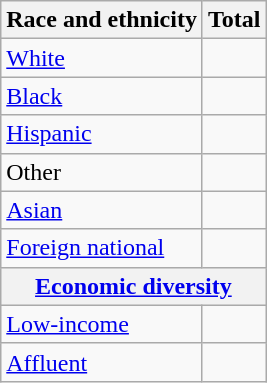<table class="wikitable floatright sortable collapsible"; text-align:right; font-size:80%;">
<tr>
<th>Race and ethnicity</th>
<th colspan="2" data-sort-type=number>Total</th>
</tr>
<tr>
<td><a href='#'>White</a></td>
<td align=right></td>
</tr>
<tr>
<td><a href='#'>Black</a></td>
<td align=right></td>
</tr>
<tr>
<td><a href='#'>Hispanic</a></td>
<td align=right></td>
</tr>
<tr>
<td>Other</td>
<td align=right></td>
</tr>
<tr>
<td><a href='#'>Asian</a></td>
<td align=right></td>
</tr>
<tr>
<td><a href='#'>Foreign national</a></td>
<td align=right></td>
</tr>
<tr>
<th colspan="4" data-sort-type=number><a href='#'>Economic diversity</a></th>
</tr>
<tr>
<td><a href='#'>Low-income</a></td>
<td align=right></td>
</tr>
<tr>
<td><a href='#'>Affluent</a></td>
<td align=right></td>
</tr>
</table>
